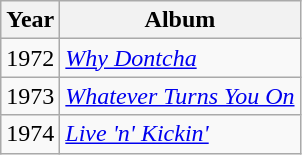<table class="wikitable">
<tr>
<th>Year</th>
<th>Album</th>
</tr>
<tr>
<td>1972</td>
<td><em><a href='#'>Why Dontcha</a></em></td>
</tr>
<tr>
<td>1973</td>
<td><em><a href='#'>Whatever Turns You On</a></em></td>
</tr>
<tr>
<td>1974</td>
<td><em><a href='#'>Live 'n' Kickin'</a></em></td>
</tr>
</table>
